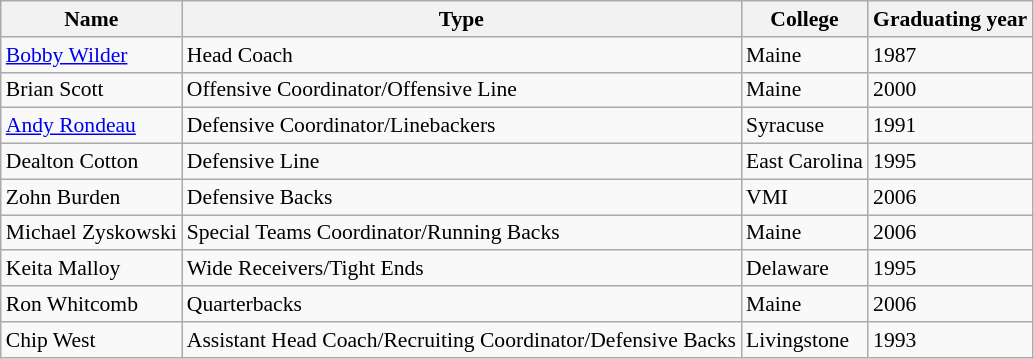<table class="wikitable" style="font-size: 90%;">
<tr>
<th>Name</th>
<th>Type</th>
<th>College</th>
<th>Graduating year</th>
</tr>
<tr>
<td><a href='#'>Bobby Wilder</a></td>
<td>Head Coach</td>
<td>Maine</td>
<td>1987</td>
</tr>
<tr>
<td>Brian Scott</td>
<td>Offensive Coordinator/Offensive Line</td>
<td>Maine</td>
<td>2000</td>
</tr>
<tr>
<td><a href='#'>Andy Rondeau</a></td>
<td>Defensive Coordinator/Linebackers</td>
<td>Syracuse</td>
<td>1991</td>
</tr>
<tr>
<td>Dealton Cotton</td>
<td>Defensive Line</td>
<td>East Carolina</td>
<td>1995</td>
</tr>
<tr>
<td>Zohn Burden</td>
<td>Defensive Backs</td>
<td>VMI</td>
<td>2006</td>
</tr>
<tr>
<td>Michael Zyskowski</td>
<td>Special Teams Coordinator/Running Backs</td>
<td>Maine</td>
<td>2006</td>
</tr>
<tr>
<td>Keita Malloy</td>
<td>Wide Receivers/Tight Ends</td>
<td>Delaware</td>
<td>1995</td>
</tr>
<tr>
<td>Ron Whitcomb</td>
<td>Quarterbacks</td>
<td>Maine</td>
<td>2006</td>
</tr>
<tr>
<td>Chip West</td>
<td>Assistant Head Coach/Recruiting Coordinator/Defensive Backs</td>
<td>Livingstone</td>
<td>1993</td>
</tr>
</table>
